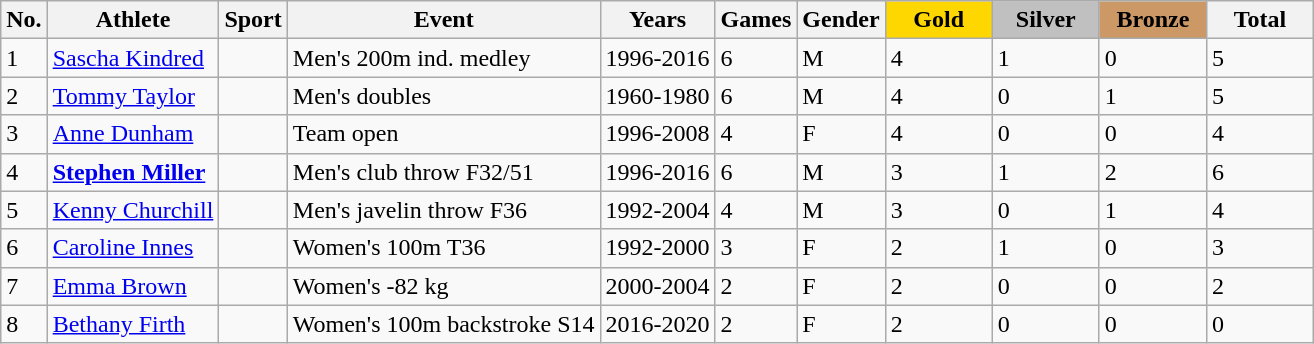<table class="wikitable sortable">
<tr>
<th>No.</th>
<th>Athlete</th>
<th>Sport</th>
<th>Event</th>
<th>Years</th>
<th>Games</th>
<th>Gender</th>
<th style="background:gold; width:4.0em; font-weight:bold;">Gold</th>
<th style="background:silver; width:4.0em; font-weight:bold;">Silver</th>
<th style="background:#c96; width:4.0em; font-weight:bold;">Bronze</th>
<th style="width:4.0em;">Total</th>
</tr>
<tr>
<td>1</td>
<td><a href='#'>Sascha Kindred</a></td>
<td></td>
<td>Men's 200m ind. medley</td>
<td>1996-2016</td>
<td>6</td>
<td>M</td>
<td>4</td>
<td>1</td>
<td>0</td>
<td>5</td>
</tr>
<tr>
<td>2</td>
<td><a href='#'>Tommy Taylor</a></td>
<td></td>
<td>Men's doubles</td>
<td>1960-1980</td>
<td>6</td>
<td>M</td>
<td>4</td>
<td>0</td>
<td>1</td>
<td>5</td>
</tr>
<tr>
<td>3</td>
<td><a href='#'>Anne Dunham</a></td>
<td></td>
<td>Team open</td>
<td>1996-2008</td>
<td>4</td>
<td>F</td>
<td>4</td>
<td>0</td>
<td>0</td>
<td>4</td>
</tr>
<tr>
<td>4</td>
<td><strong><a href='#'>Stephen Miller</a></strong></td>
<td></td>
<td>Men's club throw F32/51</td>
<td>1996-2016</td>
<td>6</td>
<td>M</td>
<td>3</td>
<td>1</td>
<td>2</td>
<td>6</td>
</tr>
<tr>
<td>5</td>
<td><a href='#'>Kenny Churchill</a></td>
<td></td>
<td>Men's javelin throw F36</td>
<td>1992-2004</td>
<td>4</td>
<td>M</td>
<td>3</td>
<td>0</td>
<td>1</td>
<td>4</td>
</tr>
<tr>
<td>6</td>
<td><a href='#'>Caroline Innes</a></td>
<td></td>
<td>Women's 100m T36</td>
<td>1992-2000</td>
<td>3</td>
<td>F</td>
<td>2</td>
<td>1</td>
<td>0</td>
<td>3</td>
</tr>
<tr>
<td>7</td>
<td><a href='#'>Emma Brown</a></td>
<td></td>
<td>Women's -82 kg</td>
<td>2000-2004</td>
<td>2</td>
<td>F</td>
<td>2</td>
<td>0</td>
<td>0</td>
<td>2</td>
</tr>
<tr>
<td>8</td>
<td><a href='#'>Bethany Firth</a></td>
<td></td>
<td>Women's 100m backstroke S14</td>
<td>2016-2020</td>
<td>2</td>
<td>F</td>
<td>2</td>
<td>0</td>
<td>0</td>
<td>0</td>
</tr>
</table>
